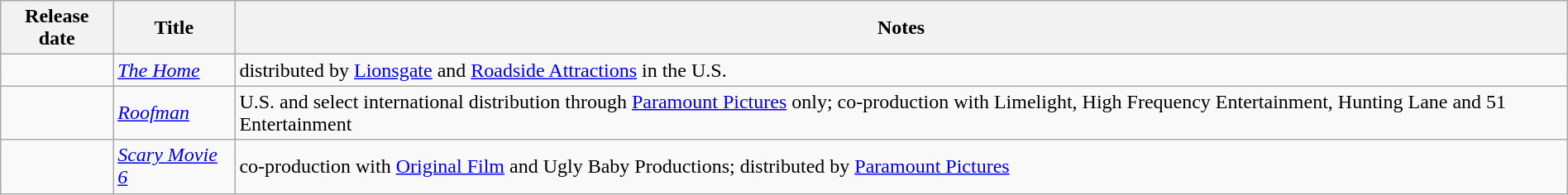<table class="wikitable sortable" style="width:100%;">
<tr>
<th>Release date</th>
<th>Title</th>
<th>Notes</th>
</tr>
<tr>
<td></td>
<td><em><a href='#'>The Home</a></em></td>
<td>distributed by <a href='#'>Lionsgate</a> and <a href='#'>Roadside Attractions</a> in the U.S.</td>
</tr>
<tr>
<td></td>
<td><em><a href='#'>Roofman</a></em></td>
<td>U.S. and select international distribution through <a href='#'>Paramount Pictures</a> only; co-production with Limelight, High Frequency Entertainment, Hunting Lane and 51 Entertainment</td>
</tr>
<tr>
<td></td>
<td><em><a href='#'>Scary Movie 6</a></em></td>
<td>co-production with <a href='#'>Original Film</a> and Ugly Baby Productions; distributed by <a href='#'>Paramount Pictures</a></td>
</tr>
</table>
